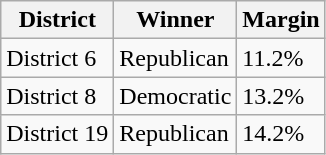<table class="wikitable sortable">
<tr>
<th>District</th>
<th>Winner</th>
<th>Margin</th>
</tr>
<tr>
<td>District 6</td>
<td data-sort-value=1 >Republican</td>
<td>11.2%</td>
</tr>
<tr>
<td>District 8</td>
<td data-sort-value=1 >Democratic</td>
<td>13.2%</td>
</tr>
<tr>
<td>District 19</td>
<td data-sort-value=1 >Republican</td>
<td>14.2%</td>
</tr>
</table>
